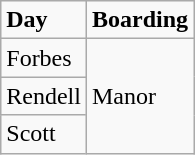<table class="wikitable">
<tr>
<td><strong>Day</strong></td>
<td><strong>Boarding</strong></td>
</tr>
<tr>
<td>Forbes</td>
<td rowspan="3">Manor</td>
</tr>
<tr>
<td>Rendell</td>
</tr>
<tr>
<td>Scott</td>
</tr>
</table>
